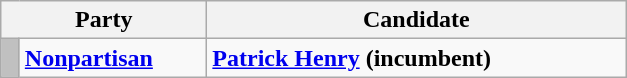<table class=wikitable>
<tr>
<th colspan=2 style="width: 130px">Party</th>
<th style="width: 17em">Candidate</th>
</tr>
<tr>
<td style="background-color:#C0C0C0; width:5px;"></td>
<td><strong><a href='#'>Nonpartisan</a></strong></td>
<td><strong><a href='#'>Patrick Henry</a> (incumbent)</strong></td>
</tr>
</table>
